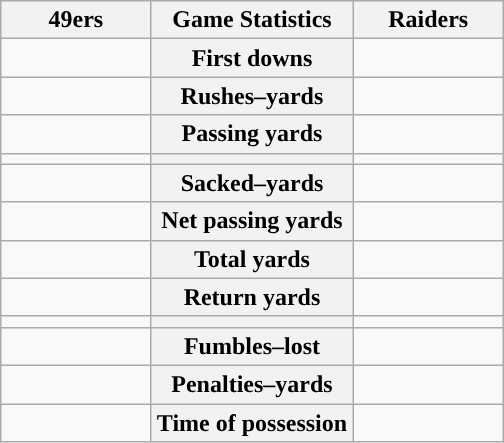<table class="wikitable" style="margin: 1em auto 1em auto">
<tr>
<th style="width:30%;">49ers</th>
<th style="width:40%;">Game Statistics</th>
<th style="width:30%;">Raiders</th>
</tr>
<tr>
<td style="text-align:right;"></td>
<th>First downs</th>
<td></td>
</tr>
<tr>
<td style="text-align:right;"></td>
<th>Rushes–yards</th>
<td></td>
</tr>
<tr>
<td style="text-align:right;"></td>
<th>Passing yards</th>
<td></td>
</tr>
<tr>
<td style="text-align:right;"></td>
<th></th>
<td></td>
</tr>
<tr>
<td style="text-align:right;"></td>
<th>Sacked–yards</th>
<td></td>
</tr>
<tr>
<td style="text-align:right;"></td>
<th>Net passing yards</th>
<td></td>
</tr>
<tr>
<td style="text-align:right;"></td>
<th>Total yards</th>
<td></td>
</tr>
<tr>
<td style="text-align:right;"></td>
<th>Return yards</th>
<td></td>
</tr>
<tr>
<td style="text-align:right;"></td>
<th></th>
<td></td>
</tr>
<tr>
<td style="text-align:right;"></td>
<th>Fumbles–lost</th>
<td></td>
</tr>
<tr>
<td style="text-align:right;"></td>
<th>Penalties–yards</th>
<td></td>
</tr>
<tr>
<td style="text-align:right;"></td>
<th>Time of possession</th>
<td></td>
</tr>
</table>
